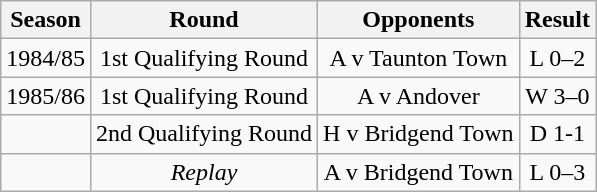<table class="wikitable collapsible collapsed" style=text-align:center>
<tr>
<th>Season</th>
<th>Round</th>
<th>Opponents</th>
<th>Result</th>
</tr>
<tr>
<td>1984/85</td>
<td>1st Qualifying Round</td>
<td>A v Taunton Town</td>
<td>L 0–2</td>
</tr>
<tr>
<td>1985/86</td>
<td>1st Qualifying Round</td>
<td>A v Andover</td>
<td>W 3–0</td>
</tr>
<tr>
<td></td>
<td>2nd Qualifying Round</td>
<td>H v Bridgend Town</td>
<td>D 1-1</td>
</tr>
<tr>
<td></td>
<td><em>Replay</em></td>
<td>A v Bridgend Town</td>
<td>L 0–3</td>
</tr>
</table>
